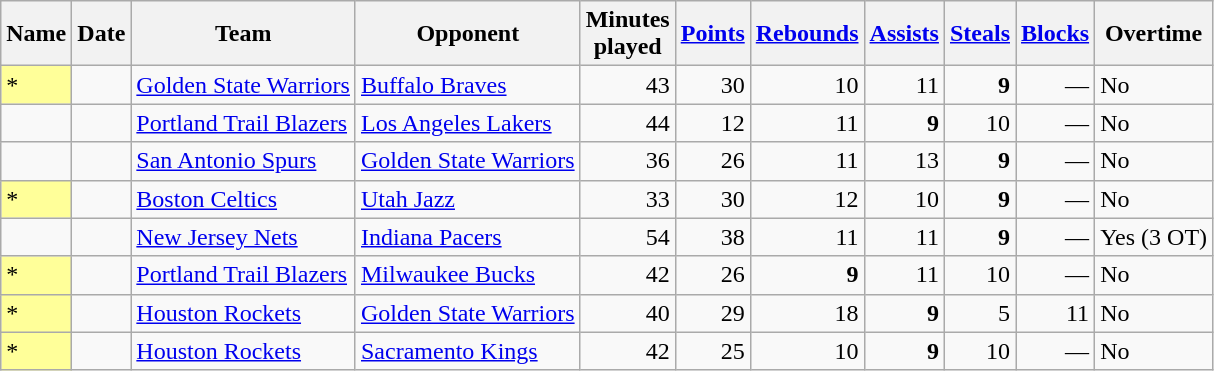<table class="wikitable sortable">
<tr>
<th scope="col">Name</th>
<th scope="col">Date</th>
<th scope="col">Team</th>
<th scope="col">Opponent</th>
<th scope="col">Minutes <br> played</th>
<th scope="col"><a href='#'>Points</a></th>
<th scope="col"><a href='#'>Rebounds</a></th>
<th scope="col"><a href='#'>Assists</a></th>
<th scope="col"><a href='#'>Steals</a></th>
<th scope="col"><a href='#'>Blocks</a></th>
<th scope="col" class=unsortable>Overtime</th>
</tr>
<tr>
<td scope="row" bgcolor="#FFFF99">*</td>
<td></td>
<td style="text-align:left;"><a href='#'>Golden State Warriors</a></td>
<td style="text-align:left;"><a href='#'>Buffalo Braves</a></td>
<td align=right>43</td>
<td align=right>30</td>
<td align=right>10</td>
<td align=right>11</td>
<td align=right><strong>9</strong></td>
<td align=right>—</td>
<td>No</td>
</tr>
<tr>
<td scope="row"></td>
<td></td>
<td style="text-align:left;"><a href='#'>Portland Trail Blazers</a></td>
<td style="text-align:left;"><a href='#'>Los Angeles Lakers</a></td>
<td align=right>44</td>
<td align=right>12</td>
<td align=right>11</td>
<td align=right><strong>9</strong></td>
<td align=right>10</td>
<td align=right>—</td>
<td>No</td>
</tr>
<tr>
<td scope="row"></td>
<td></td>
<td style="text-align:left;"><a href='#'>San Antonio Spurs</a></td>
<td style="text-align:left;"><a href='#'>Golden State Warriors</a></td>
<td align=right>36</td>
<td align=right>26</td>
<td align=right>11</td>
<td align=right>13</td>
<td align=right><strong>9</strong></td>
<td align=right>—</td>
<td>No</td>
</tr>
<tr>
<td scope="row" bgcolor="#FFFF99">*</td>
<td></td>
<td style="text-align:left;"><a href='#'>Boston Celtics</a></td>
<td style="text-align:left;"><a href='#'>Utah Jazz</a></td>
<td align=right>33</td>
<td align=right>30</td>
<td align=right>12</td>
<td align=right>10</td>
<td align=right><strong>9</strong></td>
<td align=right>—</td>
<td>No</td>
</tr>
<tr>
<td scope="row"></td>
<td></td>
<td style="text-align:left;"><a href='#'>New Jersey Nets</a></td>
<td style="text-align:left;"><a href='#'>Indiana Pacers</a></td>
<td align=right>54</td>
<td align=right>38</td>
<td align=right>11</td>
<td align=right>11</td>
<td align=right><strong>9</strong></td>
<td align=right>—</td>
<td>Yes (3 OT)</td>
</tr>
<tr>
<td scope="row" bgcolor="#FFFF99">*</td>
<td></td>
<td style="text-align:left;"><a href='#'>Portland Trail Blazers</a></td>
<td style="text-align:left;"><a href='#'>Milwaukee Bucks</a></td>
<td align=right>42</td>
<td align=right>26</td>
<td align=right><strong>9</strong></td>
<td align=right>11</td>
<td align=right>10</td>
<td align=right>—</td>
<td>No</td>
</tr>
<tr>
<td scope="row" bgcolor="#FFFF99">*</td>
<td></td>
<td style="text-align:left;"><a href='#'>Houston Rockets</a></td>
<td style="text-align:left;"><a href='#'>Golden State Warriors</a></td>
<td align=right>40</td>
<td align=right>29</td>
<td align=right>18</td>
<td align=right><strong>9</strong></td>
<td align=right>5</td>
<td align=right>11</td>
<td>No<br></td>
</tr>
<tr>
<td scope="row" bgcolor="#FFFF99">*</td>
<td></td>
<td style="text-align:left;"><a href='#'>Houston Rockets</a></td>
<td style="text-align:left;"><a href='#'>Sacramento Kings</a></td>
<td align=right>42</td>
<td align=right>25</td>
<td align=right>10</td>
<td align=right><strong>9</strong></td>
<td align=right>10</td>
<td align=right>—</td>
<td>No</td>
</tr>
</table>
